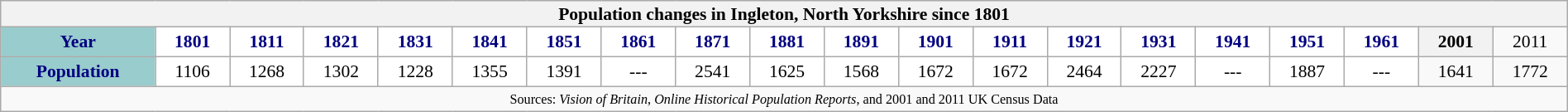<table class="wikitable" style="font-size:90%; width:100%; border:0; text-align:center; line-height:100%;">
<tr>
<th colspan="23" style="text-align:center;font-size:100%;">Population changes in Ingleton, North Yorkshire since 1801</th>
</tr>
<tr>
<th style="background:#9cc; color:navy; height:17px;">Year</th>
<th style="background:#fff; color:navy;">1801</th>
<th style="background:#fff; color:navy;">1811</th>
<th style="background:#fff; color:navy;">1821</th>
<th style="background:#fff; color:navy;">1831</th>
<th style="background:#fff; color:navy;">1841</th>
<th style="background:#fff; color:navy;">1851</th>
<th style="background:#fff; color:navy;">1861</th>
<th style="background:#fff; color:navy;">1871</th>
<th style="background:#fff; color:navy;">1881</th>
<th style="background:#fff; color:navy;">1891</th>
<th style="background:#fff; color:navy;">1901</th>
<th style="background:#fff; color:navy;">1911</th>
<th style="background:#fff; color:navy;">1921</th>
<th style="background:#fff; color:navy;">1931</th>
<th style="background:#fff; color:navy;">1941</th>
<th style="background:#fff; color:navy;">1951</th>
<th style="background:#fff; color:navy;">1961</th>
<th>2001</th>
<td>2011<br></td>
</tr>
<tr style="text-align:center;">
<th style="background:#9cc; color:navy; height:17px;">Population</th>
<td style="background:#fff; color:black;">1106</td>
<td style="background:#fff; color:black;">1268</td>
<td style="background:#fff; color:black;">1302</td>
<td style="background:#fff; color:black;">1228</td>
<td style="background:#fff; color:black;">1355</td>
<td style="background:#fff; color:black;">1391</td>
<td style="background:#fff; color:black;">---</td>
<td style="background:#fff; color:black;">2541</td>
<td style="background:#fff; color:black;">1625</td>
<td style="background:#fff; color:black;">1568</td>
<td style="background:#fff; color:black;">1672</td>
<td style="background:#fff; color:black;">1672</td>
<td style="background:#fff; color:black;">2464</td>
<td style="background:#fff; color:black;">2227</td>
<td style="background:#fff; color:black;">---</td>
<td style="background:#fff; color:black;">1887</td>
<td style="background:#fff; color:black;">---</td>
<td>1641</td>
<td>1772<br></td>
</tr>
<tr>
<td colspan="23" style="text-align:center;font-size:90%;"><small>Sources: <em>Vision of Britain</em>, <em>Online Historical Population Reports</em>, and 2001 and 2011 UK Census Data</small></td>
</tr>
</table>
